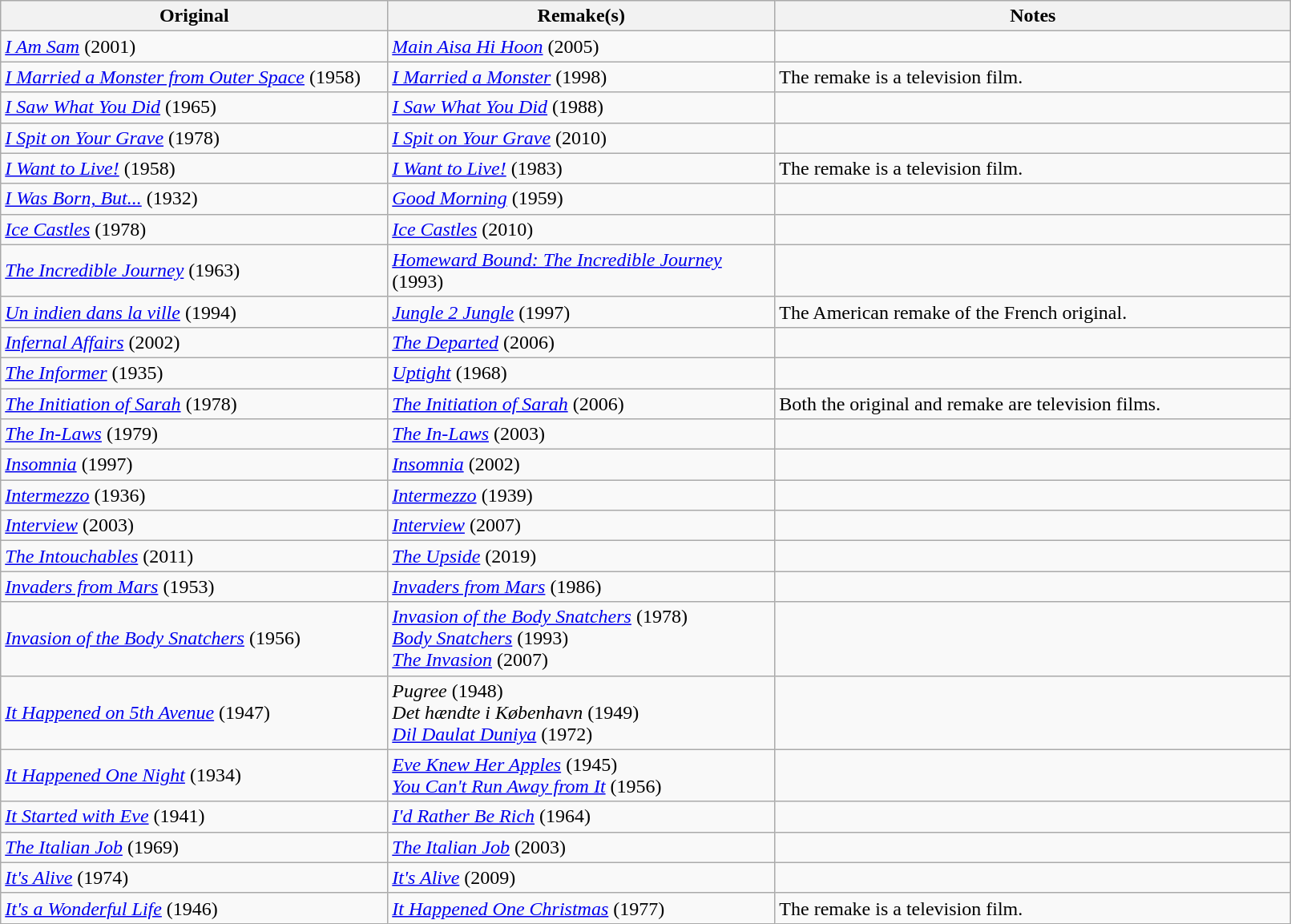<table class="wikitable" style="width:85%">
<tr>
<th style="width:30%">Original</th>
<th style="width:30%">Remake(s)</th>
<th>Notes</th>
</tr>
<tr>
<td><em><a href='#'>I Am Sam</a></em> (2001)</td>
<td><em><a href='#'>Main Aisa Hi Hoon</a></em> (2005)</td>
<td></td>
</tr>
<tr>
<td><em><a href='#'>I Married a Monster from Outer Space</a></em> (1958)</td>
<td><em><a href='#'>I Married a Monster</a></em> (1998)</td>
<td>The remake is a television film.</td>
</tr>
<tr>
<td><em><a href='#'>I Saw What You Did</a></em> (1965)</td>
<td><em><a href='#'>I Saw What You Did</a></em> (1988)</td>
<td></td>
</tr>
<tr>
<td><em><a href='#'>I Spit on Your Grave</a></em> (1978)</td>
<td><em><a href='#'>I Spit on Your Grave</a></em> (2010)</td>
<td></td>
</tr>
<tr>
<td><em><a href='#'>I Want to Live!</a></em> (1958)</td>
<td><em><a href='#'>I Want to Live!</a></em> (1983)</td>
<td>The remake is a television film.</td>
</tr>
<tr>
<td><em><a href='#'>I Was Born, But...</a></em> (1932)</td>
<td><em><a href='#'>Good Morning</a></em> (1959)</td>
<td></td>
</tr>
<tr>
<td><em><a href='#'>Ice Castles</a></em> (1978)</td>
<td><em><a href='#'>Ice Castles</a></em> (2010)</td>
<td></td>
</tr>
<tr>
<td><em><a href='#'>The Incredible Journey</a></em> (1963)</td>
<td><em><a href='#'>Homeward Bound: The Incredible Journey</a></em> (1993)</td>
<td></td>
</tr>
<tr>
<td><em><a href='#'>Un indien dans la ville</a></em> (1994)</td>
<td><em><a href='#'>Jungle 2 Jungle</a></em> (1997)</td>
<td>The American remake of the French original.</td>
</tr>
<tr>
<td><em><a href='#'>Infernal Affairs</a></em> (2002)</td>
<td><em><a href='#'>The Departed</a></em> (2006)</td>
<td></td>
</tr>
<tr>
<td><em><a href='#'>The Informer</a></em> (1935)</td>
<td><em><a href='#'>Uptight</a></em> (1968)</td>
<td></td>
</tr>
<tr>
<td><em><a href='#'>The Initiation of Sarah</a></em> (1978)</td>
<td><em><a href='#'>The Initiation of Sarah</a></em> (2006)</td>
<td>Both the original and remake are television films.</td>
</tr>
<tr>
<td><em><a href='#'>The In-Laws</a></em> (1979)</td>
<td><em><a href='#'>The In-Laws</a></em> (2003)</td>
<td></td>
</tr>
<tr>
<td><em><a href='#'>Insomnia</a></em> (1997)</td>
<td><em><a href='#'>Insomnia</a></em> (2002)</td>
<td></td>
</tr>
<tr>
<td><em><a href='#'>Intermezzo</a></em> (1936)</td>
<td><em><a href='#'>Intermezzo</a></em> (1939)</td>
<td></td>
</tr>
<tr>
<td><em><a href='#'>Interview</a></em> (2003)</td>
<td><em><a href='#'>Interview</a></em> (2007)</td>
<td></td>
</tr>
<tr>
<td><em><a href='#'>The Intouchables</a></em> (2011)</td>
<td><em><a href='#'>The Upside</a></em> (2019)</td>
<td></td>
</tr>
<tr>
<td><em><a href='#'>Invaders from Mars</a></em> (1953)</td>
<td><em><a href='#'>Invaders from Mars</a></em> (1986)</td>
<td></td>
</tr>
<tr>
<td><em><a href='#'>Invasion of the Body Snatchers</a></em> (1956)</td>
<td><em><a href='#'>Invasion of the Body Snatchers</a></em> (1978) <br> <em><a href='#'>Body Snatchers</a></em> (1993) <br> <em><a href='#'>The Invasion</a></em> (2007)</td>
<td></td>
</tr>
<tr>
<td><em><a href='#'>It Happened on 5th Avenue</a></em> (1947)</td>
<td><em>Pugree</em> (1948) <br> <em>Det hændte i København</em> (1949) <br> <em><a href='#'>Dil Daulat Duniya</a></em> (1972)</td>
<td></td>
</tr>
<tr>
<td><em><a href='#'>It Happened One Night</a></em> (1934)</td>
<td><em><a href='#'>Eve Knew Her Apples</a></em> (1945) <br> <em><a href='#'>You Can't Run Away from It</a></em> (1956)</td>
<td></td>
</tr>
<tr>
<td><em><a href='#'>It Started with Eve</a></em> (1941)</td>
<td><em><a href='#'>I'd Rather Be Rich</a></em> (1964)</td>
<td></td>
</tr>
<tr>
<td><em><a href='#'>The Italian Job</a></em> (1969)</td>
<td><em><a href='#'>The Italian Job</a></em> (2003)</td>
<td></td>
</tr>
<tr>
<td><em><a href='#'>It's Alive</a></em> (1974)</td>
<td><em><a href='#'>It's Alive</a></em> (2009)</td>
<td></td>
</tr>
<tr>
<td><em><a href='#'>It's a Wonderful Life</a></em> (1946)</td>
<td><em><a href='#'>It Happened One Christmas</a></em> (1977)</td>
<td>The remake is a television film.</td>
</tr>
</table>
